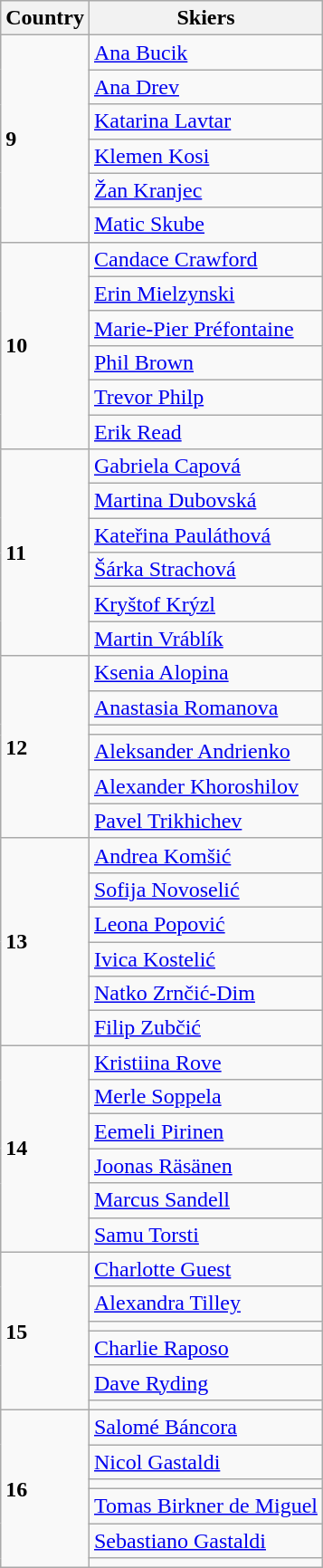<table class="wikitable">
<tr>
<th>Country</th>
<th>Skiers</th>
</tr>
<tr>
<td rowspan=6><strong>9</strong> </td>
<td><a href='#'>Ana Bucik</a></td>
</tr>
<tr>
<td><a href='#'>Ana Drev</a></td>
</tr>
<tr>
<td><a href='#'>Katarina Lavtar</a></td>
</tr>
<tr>
<td><a href='#'>Klemen Kosi</a></td>
</tr>
<tr>
<td><a href='#'>Žan Kranjec</a></td>
</tr>
<tr>
<td><a href='#'>Matic Skube</a></td>
</tr>
<tr>
<td rowspan=6><strong>10</strong> </td>
<td><a href='#'>Candace Crawford</a></td>
</tr>
<tr>
<td><a href='#'>Erin Mielzynski</a></td>
</tr>
<tr>
<td><a href='#'>Marie-Pier Préfontaine</a></td>
</tr>
<tr>
<td><a href='#'>Phil Brown</a></td>
</tr>
<tr>
<td><a href='#'>Trevor Philp</a></td>
</tr>
<tr>
<td><a href='#'>Erik Read</a></td>
</tr>
<tr>
<td rowspan=6><strong>11</strong> </td>
<td><a href='#'>Gabriela Capová</a></td>
</tr>
<tr>
<td><a href='#'>Martina Dubovská</a></td>
</tr>
<tr>
<td><a href='#'>Kateřina Pauláthová</a></td>
</tr>
<tr>
<td><a href='#'>Šárka Strachová</a></td>
</tr>
<tr>
<td><a href='#'>Kryštof Krýzl</a></td>
</tr>
<tr>
<td><a href='#'>Martin Vráblík</a></td>
</tr>
<tr>
<td rowspan=6><strong>12</strong> </td>
<td><a href='#'>Ksenia Alopina</a></td>
</tr>
<tr>
<td><a href='#'>Anastasia Romanova</a></td>
</tr>
<tr>
<td></td>
</tr>
<tr>
<td><a href='#'>Aleksander Andrienko</a></td>
</tr>
<tr>
<td><a href='#'>Alexander Khoroshilov</a></td>
</tr>
<tr>
<td><a href='#'>Pavel Trikhichev</a></td>
</tr>
<tr>
<td rowspan=6><strong>13</strong> </td>
<td><a href='#'>Andrea Komšić</a></td>
</tr>
<tr>
<td><a href='#'>Sofija Novoselić</a></td>
</tr>
<tr>
<td><a href='#'>Leona Popović</a></td>
</tr>
<tr>
<td><a href='#'>Ivica Kostelić</a></td>
</tr>
<tr>
<td><a href='#'>Natko Zrnčić-Dim</a></td>
</tr>
<tr>
<td><a href='#'>Filip Zubčić</a></td>
</tr>
<tr>
<td rowspan=6><strong>14</strong> </td>
<td><a href='#'>Kristiina Rove</a></td>
</tr>
<tr>
<td><a href='#'>Merle Soppela</a></td>
</tr>
<tr>
<td><a href='#'>Eemeli Pirinen</a></td>
</tr>
<tr>
<td><a href='#'>Joonas Räsänen</a></td>
</tr>
<tr>
<td><a href='#'>Marcus Sandell</a></td>
</tr>
<tr>
<td><a href='#'>Samu Torsti</a></td>
</tr>
<tr>
<td rowspan=6><strong>15</strong> </td>
<td><a href='#'>Charlotte Guest</a></td>
</tr>
<tr>
<td><a href='#'>Alexandra Tilley</a></td>
</tr>
<tr>
<td></td>
</tr>
<tr>
<td><a href='#'>Charlie Raposo</a></td>
</tr>
<tr>
<td><a href='#'>Dave Ryding</a></td>
</tr>
<tr>
<td></td>
</tr>
<tr>
<td rowspan=6><strong>16</strong> </td>
<td><a href='#'>Salomé Báncora</a></td>
</tr>
<tr>
<td><a href='#'>Nicol Gastaldi</a></td>
</tr>
<tr>
<td></td>
</tr>
<tr>
<td><a href='#'>Tomas Birkner de Miguel</a></td>
</tr>
<tr>
<td><a href='#'>Sebastiano Gastaldi</a></td>
</tr>
<tr>
<td></td>
</tr>
</table>
